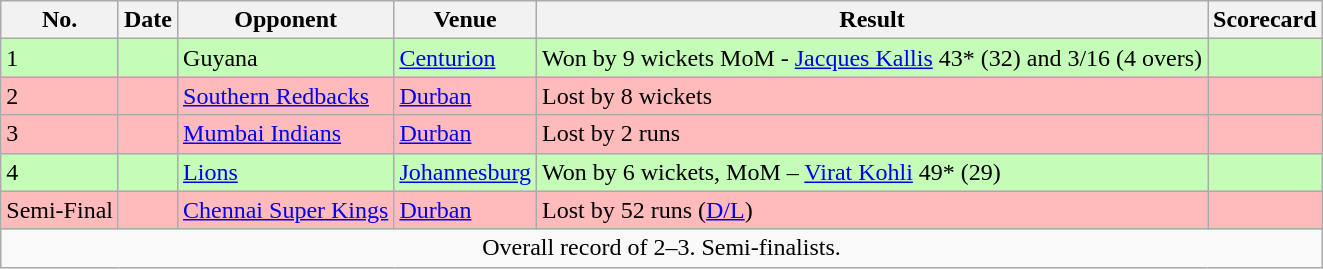<table class="wikitable sortable">
<tr>
<th>No.</th>
<th>Date</th>
<th>Opponent</th>
<th>Venue</th>
<th>Result</th>
<th>Scorecard</th>
</tr>
<tr style="background:#c3fdb8;">
<td>1</td>
<td></td>
<td>Guyana</td>
<td><a href='#'>Centurion</a></td>
<td>Won by 9 wickets MoM -  <a href='#'>Jacques Kallis</a> 43* (32) and 3/16 (4 overs)</td>
<td></td>
</tr>
<tr style="background:#fbb;">
<td>2</td>
<td></td>
<td><a href='#'>Southern Redbacks</a></td>
<td><a href='#'>Durban</a></td>
<td>Lost by 8 wickets</td>
<td></td>
</tr>
<tr style="background:#fbb;">
<td>3</td>
<td></td>
<td><a href='#'>Mumbai Indians</a></td>
<td><a href='#'>Durban</a></td>
<td>Lost by 2 runs</td>
<td></td>
</tr>
<tr style="background:#c3fdb8;">
<td>4</td>
<td></td>
<td><a href='#'>Lions</a></td>
<td><a href='#'>Johannesburg</a></td>
<td>Won by 6 wickets, MoM –  <a href='#'>Virat Kohli</a> 49* (29)</td>
<td></td>
</tr>
<tr style="background:#fbb;">
<td>Semi-Final</td>
<td></td>
<td><a href='#'>Chennai Super Kings</a></td>
<td><a href='#'>Durban</a></td>
<td>Lost by 52 runs (<a href='#'>D/L</a>)</td>
<td></td>
</tr>
<tr>
<td colspan="6" style="text-align:center;">Overall record of 2–3. Semi-finalists.</td>
</tr>
</table>
